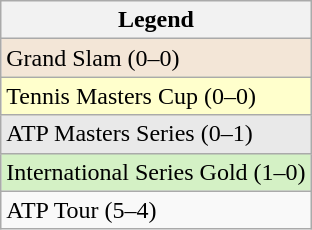<table class="wikitable sortable">
<tr>
<th>Legend</th>
</tr>
<tr style="background:#f3e6d7;">
<td>Grand Slam (0–0)</td>
</tr>
<tr style="background:#ffffcc;">
<td>Tennis Masters Cup (0–0)</td>
</tr>
<tr style="background:#e9e9e9;">
<td>ATP Masters Series (0–1)</td>
</tr>
<tr style="background:#d4f1c5;">
<td>International Series Gold (1–0)</td>
</tr>
<tr>
<td>ATP Tour (5–4)</td>
</tr>
</table>
